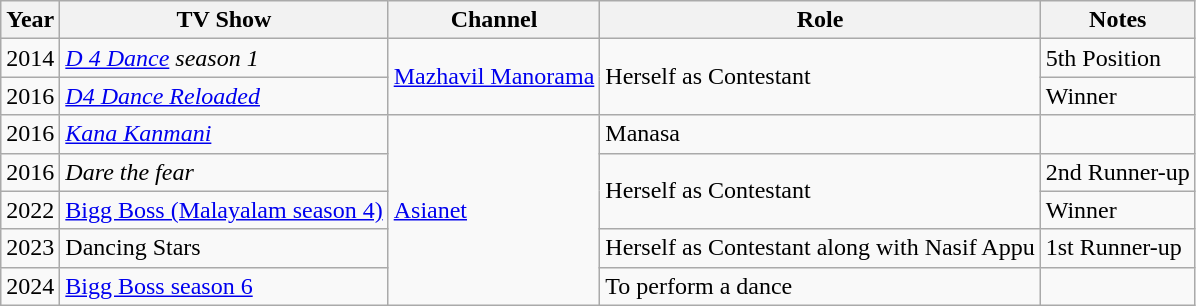<table class="wikitable sortable">
<tr>
<th>Year</th>
<th>TV Show</th>
<th>Channel</th>
<th>Role</th>
<th class="unsortable">Notes</th>
</tr>
<tr>
<td>2014</td>
<td><em><a href='#'>D 4 Dance</a> season 1</em></td>
<td rowspan=2><a href='#'>Mazhavil Manorama</a></td>
<td rowspan=2>Herself as Contestant</td>
<td>5th Position</td>
</tr>
<tr>
<td>2016</td>
<td><em><a href='#'>D4 Dance Reloaded</a></em></td>
<td>Winner</td>
</tr>
<tr>
<td>2016</td>
<td><em><a href='#'>Kana Kanmani</a></em></td>
<td rowspan="5"><a href='#'>Asianet</a></td>
<td>Manasa</td>
<td></td>
</tr>
<tr>
<td>2016</td>
<td><em>Dare the fear</em></td>
<td rowspan=2>Herself as Contestant</td>
<td>2nd Runner-up</td>
</tr>
<tr>
<td>2022</td>
<td><a href='#'>Bigg Boss (Malayalam season 4)</a></td>
<td>Winner</td>
</tr>
<tr>
<td>2023</td>
<td>Dancing Stars</td>
<td>Herself as Contestant along with Nasif Appu</td>
<td>1st Runner-up</td>
</tr>
<tr>
<td>2024</td>
<td><a href='#'>Bigg Boss season 6</a></td>
<td>To perform a dance</td>
<td></td>
</tr>
</table>
